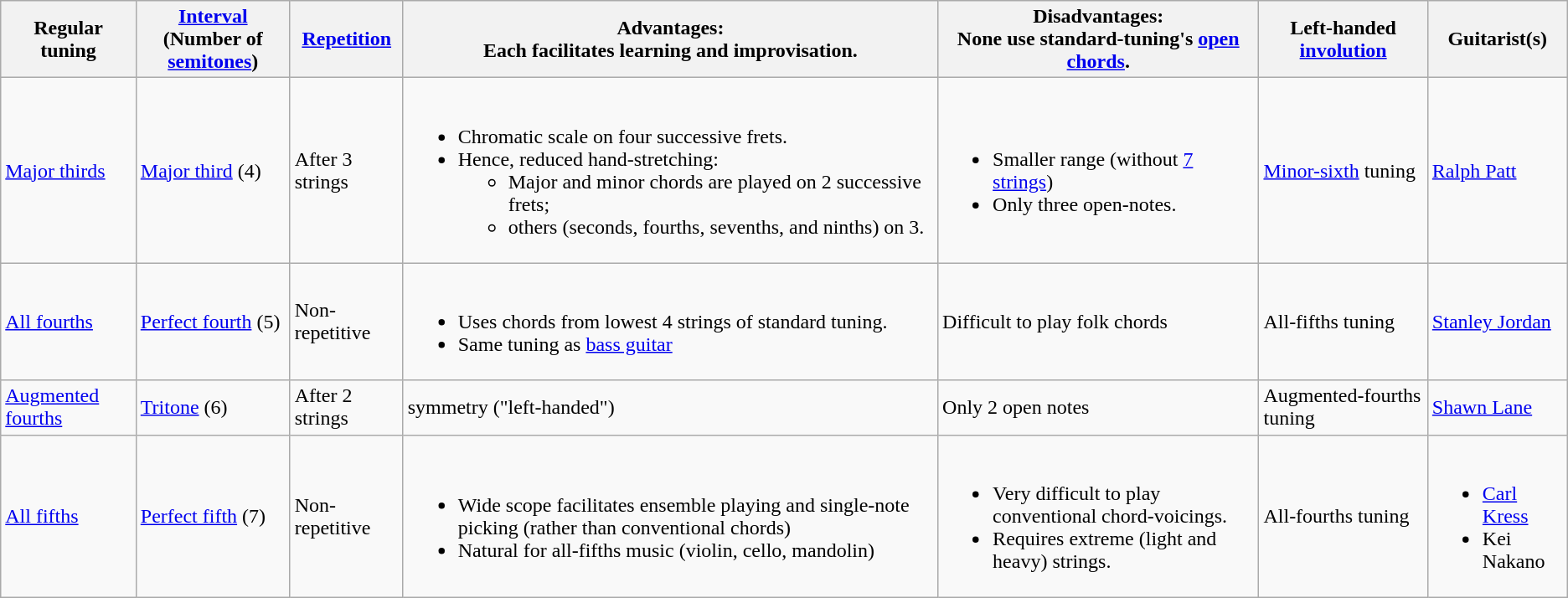<table class="wikitable">
<tr>
<th>Regular tuning</th>
<th><a href='#'>Interval</a><br>(Number of <a href='#'>semitones</a>)</th>
<th><a href='#'>Repetition</a></th>
<th>Advantages:<br>Each facilitates learning and improvisation.</th>
<th>Disadvantages:<br>None use standard-tuning's <a href='#'>open chords</a>.</th>
<th>Left-handed<br><a href='#'>involution</a></th>
<th>Guitarist(s)<br></th>
</tr>
<tr>
<td><a href='#'>Major thirds</a></td>
<td><a href='#'>Major third</a> (4)</td>
<td>After 3 strings</td>
<td><br><ul><li>Chromatic scale on four successive frets.</li><li>Hence, reduced hand-stretching:<ul><li>Major and minor chords are played on 2 successive frets;</li><li>others (seconds, fourths, sevenths, and ninths) on 3.</li></ul></li></ul></td>
<td><br><ul><li>Smaller range (without <a href='#'>7 strings</a>)</li><li>Only three open-notes.</li></ul></td>
<td><a href='#'>Minor-sixth</a> tuning</td>
<td><a href='#'>Ralph Patt</a></td>
</tr>
<tr>
<td><a href='#'>All fourths</a></td>
<td><a href='#'>Perfect fourth</a> (5)</td>
<td>Non-repetitive</td>
<td><br><ul><li>Uses chords from lowest 4 strings of standard tuning.</li><li>Same tuning as <a href='#'>bass guitar</a></li></ul></td>
<td>Difficult to play folk chords</td>
<td>All-fifths tuning</td>
<td><a href='#'>Stanley Jordan</a></td>
</tr>
<tr>
<td><a href='#'>Augmented fourths</a></td>
<td><a href='#'>Tritone</a> (6)</td>
<td>After 2 strings</td>
<td>symmetry ("left-handed")</td>
<td>Only 2 open notes</td>
<td>Augmented-fourths tuning</td>
<td><a href='#'>Shawn Lane</a></td>
</tr>
<tr>
<td><a href='#'>All fifths</a></td>
<td><a href='#'>Perfect fifth</a> (7)</td>
<td>Non-repetitive</td>
<td><br><ul><li>Wide scope facilitates ensemble playing and single-note picking (rather than conventional chords)</li><li>Natural for all-fifths music (violin, cello, mandolin)</li></ul></td>
<td><br><ul><li>Very difficult to play conventional chord-voicings.</li><li>Requires extreme (light and heavy) strings.</li></ul></td>
<td>All-fourths tuning</td>
<td><br><ul><li><a href='#'>Carl Kress</a></li><li>Kei Nakano</li></ul></td>
</tr>
</table>
